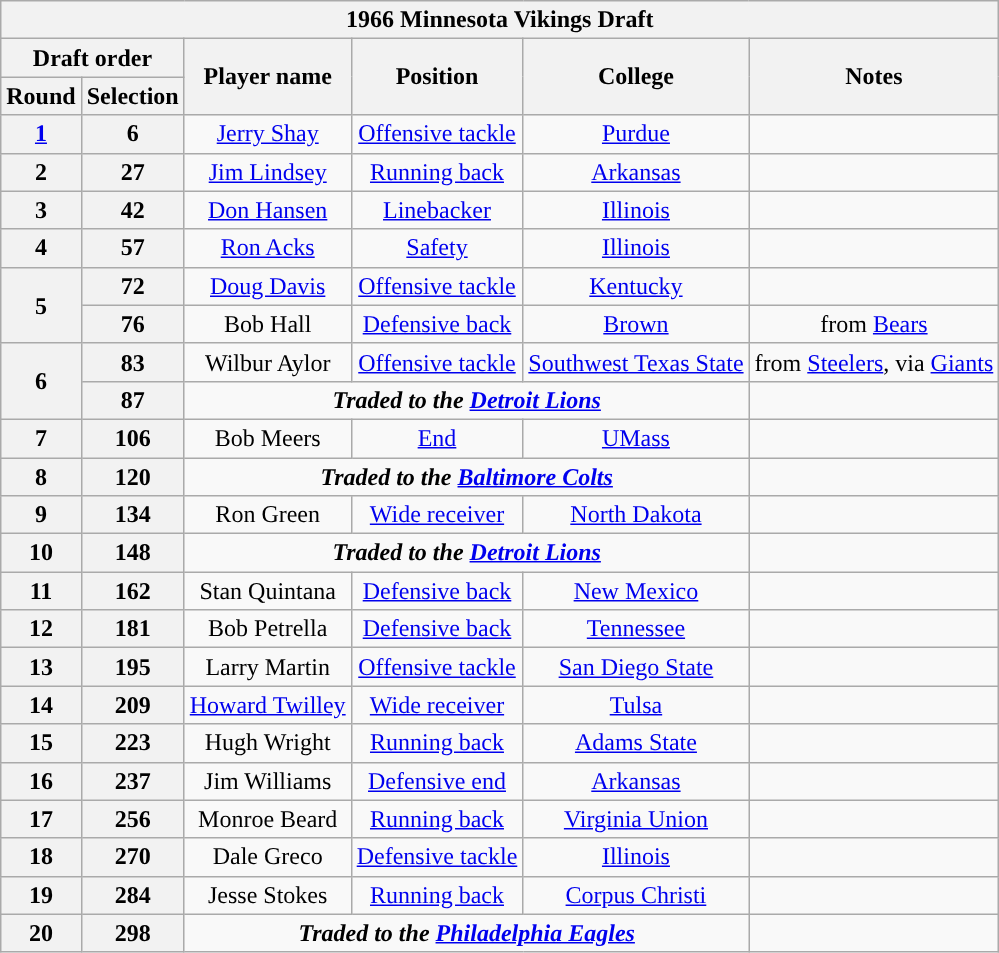<table class="wikitable" style="text-align:center">
<tr>
<th colspan="6">1966 Minnesota Vikings Draft</th>
</tr>
<tr>
<th colspan="2">Draft order</th>
<th rowspan="2">Player name</th>
<th rowspan="2">Position</th>
<th rowspan="2">College</th>
<th rowspan="2">Notes</th>
</tr>
<tr>
<th>Round</th>
<th>Selection</th>
</tr>
<tr>
<th><a href='#'>1</a></th>
<th>6</th>
<td><a href='#'>Jerry Shay</a></td>
<td><a href='#'>Offensive tackle</a></td>
<td><a href='#'>Purdue</a></td>
<td></td>
</tr>
<tr>
<th>2</th>
<th>27</th>
<td><a href='#'>Jim Lindsey</a></td>
<td><a href='#'>Running back</a></td>
<td><a href='#'>Arkansas</a></td>
<td></td>
</tr>
<tr>
<th>3</th>
<th>42</th>
<td><a href='#'>Don Hansen</a></td>
<td><a href='#'>Linebacker</a></td>
<td><a href='#'>Illinois</a></td>
<td></td>
</tr>
<tr>
<th>4</th>
<th>57</th>
<td><a href='#'>Ron Acks</a></td>
<td><a href='#'>Safety</a></td>
<td><a href='#'>Illinois</a></td>
<td></td>
</tr>
<tr>
<th rowspan="2">5</th>
<th>72</th>
<td><a href='#'>Doug Davis</a></td>
<td><a href='#'>Offensive tackle</a></td>
<td><a href='#'>Kentucky</a></td>
<td></td>
</tr>
<tr>
<th>76</th>
<td>Bob Hall</td>
<td><a href='#'>Defensive back</a></td>
<td><a href='#'>Brown</a></td>
<td>from <a href='#'>Bears</a></td>
</tr>
<tr>
<th rowspan="2">6</th>
<th>83</th>
<td>Wilbur Aylor</td>
<td><a href='#'>Offensive tackle</a></td>
<td><a href='#'>Southwest Texas State</a></td>
<td>from <a href='#'>Steelers</a>, via <a href='#'>Giants</a></td>
</tr>
<tr>
<th>87</th>
<td colspan="3"><strong><em>Traded to the <a href='#'>Detroit Lions</a></em></strong></td>
<td></td>
</tr>
<tr>
<th>7</th>
<th>106</th>
<td>Bob Meers</td>
<td><a href='#'>End</a></td>
<td><a href='#'>UMass</a></td>
<td></td>
</tr>
<tr>
<th>8</th>
<th>120</th>
<td colspan="3"><strong><em>Traded to the <a href='#'>Baltimore Colts</a></em></strong></td>
<td></td>
</tr>
<tr>
<th>9</th>
<th>134</th>
<td>Ron Green</td>
<td><a href='#'>Wide receiver</a></td>
<td><a href='#'>North Dakota</a></td>
<td></td>
</tr>
<tr>
<th>10</th>
<th>148</th>
<td colspan="3"><strong><em>Traded to the <a href='#'>Detroit Lions</a></em></strong></td>
<td></td>
</tr>
<tr>
<th>11</th>
<th>162</th>
<td>Stan Quintana</td>
<td><a href='#'>Defensive back</a></td>
<td><a href='#'>New Mexico</a></td>
<td></td>
</tr>
<tr>
<th>12</th>
<th>181</th>
<td>Bob Petrella</td>
<td><a href='#'>Defensive back</a></td>
<td><a href='#'>Tennessee</a></td>
<td></td>
</tr>
<tr>
<th>13</th>
<th>195</th>
<td>Larry Martin</td>
<td><a href='#'>Offensive tackle</a></td>
<td><a href='#'>San Diego State</a></td>
<td></td>
</tr>
<tr>
<th>14</th>
<th>209</th>
<td><a href='#'>Howard Twilley</a></td>
<td><a href='#'>Wide receiver</a></td>
<td><a href='#'>Tulsa</a></td>
<td></td>
</tr>
<tr>
<th>15</th>
<th>223</th>
<td>Hugh Wright</td>
<td><a href='#'>Running back</a></td>
<td><a href='#'>Adams State</a></td>
<td></td>
</tr>
<tr>
<th>16</th>
<th>237</th>
<td>Jim Williams</td>
<td><a href='#'>Defensive end</a></td>
<td><a href='#'>Arkansas</a></td>
<td></td>
</tr>
<tr>
<th>17</th>
<th>256</th>
<td>Monroe Beard</td>
<td><a href='#'>Running back</a></td>
<td><a href='#'>Virginia Union</a></td>
<td></td>
</tr>
<tr>
<th>18</th>
<th>270</th>
<td>Dale Greco</td>
<td><a href='#'>Defensive tackle</a></td>
<td><a href='#'>Illinois</a></td>
<td></td>
</tr>
<tr>
<th>19</th>
<th>284</th>
<td>Jesse Stokes</td>
<td><a href='#'>Running back</a></td>
<td><a href='#'>Corpus Christi</a></td>
<td></td>
</tr>
<tr>
<th>20</th>
<th>298</th>
<td colspan="3"><strong><em>Traded to the <a href='#'>Philadelphia Eagles</a></em></strong></td>
<td></td>
</tr>
</table>
